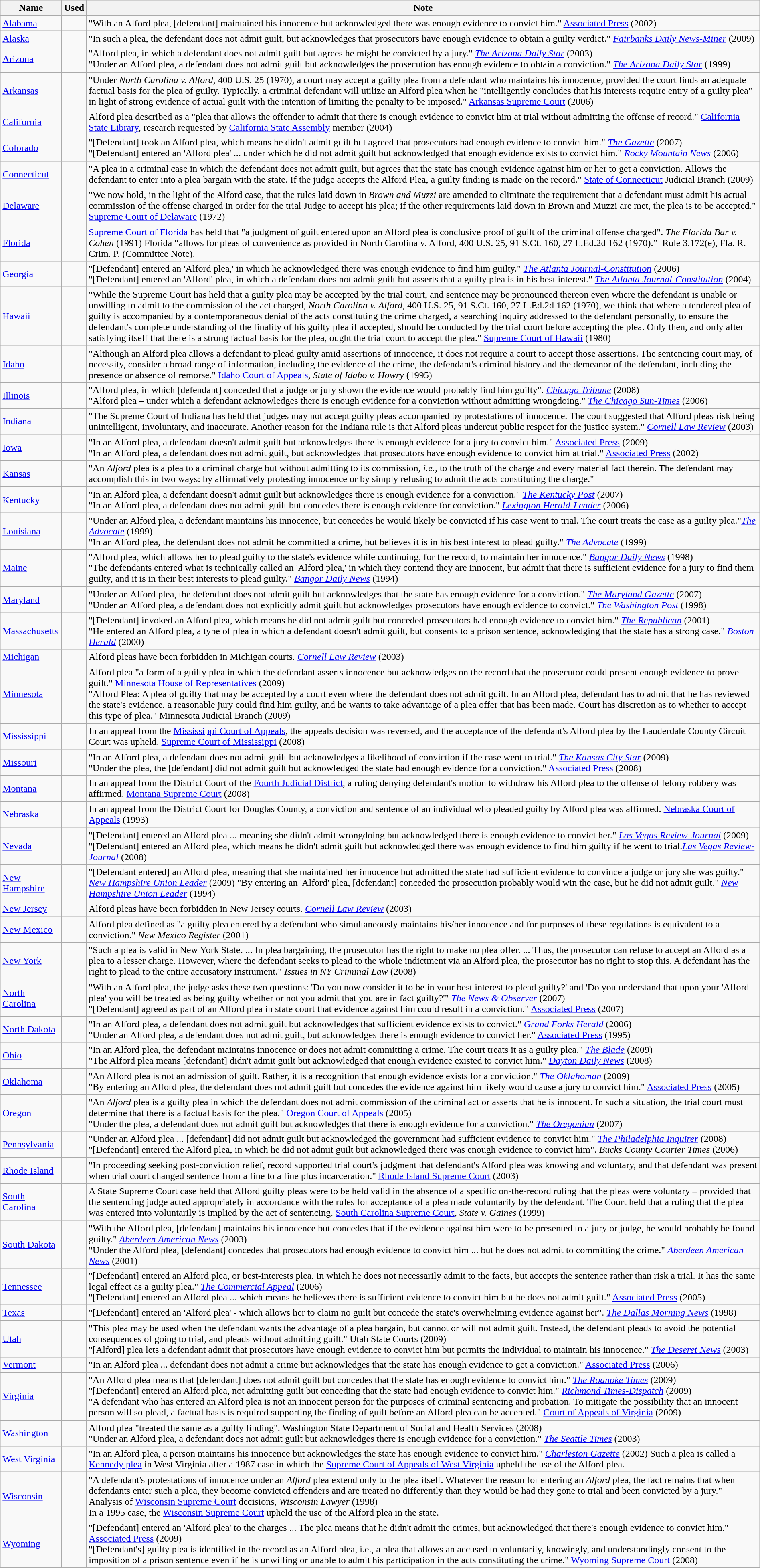<table class="wikitable sortable"  width="100%">
<tr>
<th>Name</th>
<th>Used</th>
<th class="unsortable">Note</th>
</tr>
<tr>
<td><a href='#'>Alabama</a></td>
<td></td>
<td>"With an Alford plea, [defendant] maintained his innocence but acknowledged there was enough evidence to convict him." <a href='#'>Associated Press</a> (2002)</td>
</tr>
<tr>
<td><a href='#'>Alaska</a></td>
<td></td>
<td>"In such a plea, the defendant does not admit guilt, but acknowledges that prosecutors have enough evidence to obtain a guilty verdict." <em><a href='#'>Fairbanks Daily News-Miner</a></em> (2009)</td>
</tr>
<tr>
<td><a href='#'>Arizona</a></td>
<td></td>
<td>"Alford plea, in which a defendant does not admit guilt but agrees he might be convicted by a jury." <em><a href='#'>The Arizona Daily Star</a></em> (2003) <br> "Under an Alford plea, a defendant does not admit guilt but acknowledges the prosecution has enough evidence to obtain a conviction." <em><a href='#'>The Arizona Daily Star</a></em> (1999)</td>
</tr>
<tr>
<td><a href='#'>Arkansas</a></td>
<td></td>
<td>"Under <em>North Carolina v. Alford</em>, 400 U.S. 25 (1970), a court may accept a guilty plea from a defendant who maintains his innocence, provided the court finds an adequate factual basis for the plea of guilty. Typically, a criminal defendant will utilize an Alford plea when he "intelligently concludes that his interests require entry of a guilty plea" in light of strong evidence of actual guilt with the intention of limiting the penalty to be imposed." <a href='#'>Arkansas Supreme Court</a> (2006)</td>
</tr>
<tr>
<td><a href='#'>California</a></td>
<td></td>
<td>Alford plea described as a "plea that allows the offender to admit that there is enough evidence to convict him at trial without admitting the offense of record." <a href='#'>California State Library</a>, research requested by <a href='#'>California State Assembly</a> member (2004)</td>
</tr>
<tr>
<td><a href='#'>Colorado</a></td>
<td></td>
<td>"[Defendant] took an Alford plea, which means he didn't admit guilt but agreed that prosecutors had enough evidence to convict him." <em><a href='#'>The Gazette</a></em> (2007) <br> "[Defendant] entered an 'Alford plea' ... under which he did not admit guilt but acknowledged that enough evidence exists to convict him." <em><a href='#'>Rocky Mountain News</a></em> (2006)</td>
</tr>
<tr>
<td><a href='#'>Connecticut</a></td>
<td></td>
<td>"A plea in a criminal case in which the defendant does not admit guilt, but agrees that the state has enough evidence against him or her to get a conviction. Allows the defendant to enter into a plea bargain with the state. If the judge accepts the Alford Plea, a guilty finding is made on the record." <a href='#'>State of Connecticut</a> Judicial Branch (2009)</td>
</tr>
<tr>
<td><a href='#'>Delaware</a></td>
<td></td>
<td>"We now hold, in the light of the Alford case, that the rules laid down in <em>Brown and Muzzi</em> are amended to eliminate the requirement that a defendant must admit his actual commission of the offense charged in order for the trial Judge to accept his plea; if the other requirements laid down in Brown and Muzzi are met, the plea is to be accepted." <a href='#'>Supreme Court of Delaware</a> (1972)</td>
</tr>
<tr>
<td><a href='#'>Florida</a></td>
<td></td>
<td><a href='#'>Supreme Court of Florida</a> has held that "a judgment of guilt entered upon an Alford plea is conclusive proof of guilt of the criminal offense charged". <em>The Florida Bar v. Cohen</em> (1991)  Florida “allows for pleas of convenience as provided in North Carolina v. Alford, 400 U.S. 25, 91 S.Ct. 160, 27 L.Ed.2d 162 (1970).”  Rule 3.172(e), Fla. R. Crim. P. (Committee Note).</td>
</tr>
<tr>
<td><a href='#'>Georgia</a></td>
<td></td>
<td>"[Defendant] entered an 'Alford plea,' in which he acknowledged there was enough evidence to find him guilty." <em><a href='#'>The Atlanta Journal-Constitution</a></em> (2006) <br> "[Defendant] entered an 'Alford' plea, in which a defendant does not admit guilt but asserts that a guilty plea is in his best interest." <em><a href='#'>The Atlanta Journal-Constitution</a></em> (2004)</td>
</tr>
<tr>
<td><a href='#'>Hawaii</a></td>
<td></td>
<td>"While the Supreme Court has held that a guilty plea may be accepted by the trial court, and sentence may be pronounced thereon even where the defendant is unable or unwilling to admit to the commission of the act charged, <em>North Carolina v. Alford</em>, 400 U.S. 25, 91 S.Ct. 160, 27 L.Ed.2d 162 (1970), we think that where a tendered plea of guilty is accompanied by a contemporaneous denial of the acts constituting the crime charged, a searching inquiry addressed to the defendant personally, to ensure the defendant's complete understanding of the finality of his guilty plea if accepted, should be conducted by the trial court before accepting the plea. Only then, and only after satisfying itself that there is a strong factual basis for the plea, ought the trial court to accept the plea." <a href='#'>Supreme Court of Hawaii</a> (1980)</td>
</tr>
<tr>
<td><a href='#'>Idaho</a></td>
<td></td>
<td>"Although an Alford plea allows a defendant to plead guilty amid assertions of innocence, it does not require a court to accept those assertions. The sentencing court may, of necessity, consider a broad range of information, including the evidence of the crime, the defendant's criminal history and the demeanor of the defendant, including the presence or absence of remorse." <a href='#'>Idaho Court of Appeals</a>, <em>State of Idaho v. Howry</em> (1995)</td>
</tr>
<tr>
<td><a href='#'>Illinois</a></td>
<td></td>
<td>"Alford plea, in which [defendant] conceded that a judge or jury shown the evidence would probably find him guilty". <em><a href='#'>Chicago Tribune</a></em> (2008) <br> "Alford plea  – under which a defendant acknowledges there is enough evidence for a conviction without admitting wrongdoing." <em><a href='#'>The Chicago Sun-Times</a></em> (2006)</td>
</tr>
<tr>
<td><a href='#'>Indiana</a></td>
<td></td>
<td>"The Supreme Court of Indiana has held that judges may not accept guilty pleas accompanied by protestations of innocence. The court suggested that Alford pleas risk being unintelligent, involuntary, and inaccurate. Another reason for the Indiana rule is that Alford pleas undercut public respect for the justice system." <em><a href='#'>Cornell Law Review</a></em> (2003)</td>
</tr>
<tr>
<td><a href='#'>Iowa</a></td>
<td></td>
<td>"In an Alford plea, a defendant doesn't admit guilt but acknowledges there is enough evidence for a jury to convict him." <a href='#'>Associated Press</a> (2009) <br> "In an Alford plea, a defendant does not admit guilt, but acknowledges that prosecutors have enough evidence to convict him at trial." <a href='#'>Associated Press</a> (2002)</td>
</tr>
<tr>
<td><a href='#'>Kansas</a></td>
<td></td>
<td>"An <em>Alford</em> plea is a plea to a criminal charge but without admitting to its commission, <em>i.e.,</em> to the truth of the charge and every material fact therein. The defendant may accomplish this in two ways: by affirmatively protesting innocence or by simply refusing to admit the acts constituting the charge."</td>
</tr>
<tr>
<td><a href='#'>Kentucky</a></td>
<td></td>
<td>"In an Alford plea, a defendant doesn't admit guilt but acknowledges there is enough evidence for a conviction." <em><a href='#'>The Kentucky Post</a></em> (2007) <br> "In an Alford plea, a defendant does not admit guilt but concedes there is enough evidence for conviction." <em><a href='#'>Lexington Herald-Leader</a></em> (2006)</td>
</tr>
<tr>
<td><a href='#'>Louisiana</a></td>
<td></td>
<td>"Under an Alford plea, a defendant maintains his innocence, but concedes he would likely be convicted if his case went to trial. The court treats the case as a guilty plea."<em><a href='#'>The Advocate</a></em> (1999) <br> "In an Alford plea, the defendant does not admit he committed a crime, but believes it is in his best interest to plead guilty." <em><a href='#'>The Advocate</a></em> (1999)</td>
</tr>
<tr>
<td><a href='#'>Maine</a></td>
<td></td>
<td>"Alford plea, which allows her to plead guilty to the state's evidence while continuing, for the record, to maintain her innocence." <em><a href='#'>Bangor Daily News</a></em> (1998) <br> "The defendants entered what is technically called an 'Alford plea,' in which they contend they are innocent, but admit that there is sufficient evidence for a jury to find them guilty, and it is in their best interests to plead guilty." <em><a href='#'>Bangor Daily News</a></em> (1994)</td>
</tr>
<tr>
<td><a href='#'>Maryland</a></td>
<td></td>
<td>"Under an Alford plea, the defendant does not admit guilt but acknowledges that the state has enough evidence for a conviction." <em><a href='#'>The Maryland Gazette</a></em> (2007) <br> "Under an Alford plea, a defendant does not explicitly admit guilt but acknowledges prosecutors have enough evidence to convict." <em><a href='#'>The Washington Post</a></em> (1998)</td>
</tr>
<tr>
<td><a href='#'>Massachusetts</a></td>
<td></td>
<td>"[Defendant] invoked an Alford plea, which means he did not admit guilt but conceded prosecutors had enough evidence to convict him." <em><a href='#'>The Republican</a></em> (2001) <br> "He entered an Alford plea, a type of plea in which a defendant doesn't admit guilt, but consents to a prison sentence, acknowledging that the state has a strong case." <em><a href='#'>Boston Herald</a></em> (2000)</td>
</tr>
<tr>
<td><a href='#'>Michigan</a></td>
<td></td>
<td>Alford pleas have been forbidden in Michigan courts. <em><a href='#'>Cornell Law Review</a></em> (2003)</td>
</tr>
<tr>
<td><a href='#'>Minnesota</a></td>
<td></td>
<td>Alford plea "a form of a guilty plea in which the defendant asserts innocence but acknowledges on the record that the prosecutor could present enough evidence to prove guilt." <a href='#'>Minnesota House of Representatives</a> (2009) <br> "Alford Plea: A plea of guilty that may be accepted by a court even where the defendant does not admit guilt. In an Alford plea, defendant has to admit that he has reviewed the state's evidence, a reasonable jury could find him guilty, and he wants to take advantage of a plea offer that has been made. Court has discretion as to whether to accept this type of plea." Minnesota Judicial Branch (2009)</td>
</tr>
<tr>
<td><a href='#'>Mississippi</a></td>
<td></td>
<td>In an appeal from the <a href='#'>Mississippi Court of Appeals</a>, the appeals decision was reversed, and the acceptance of the defendant's Alford plea by the Lauderdale County Circuit Court was upheld. <a href='#'>Supreme Court of Mississippi</a> (2008)</td>
</tr>
<tr>
<td><a href='#'>Missouri</a></td>
<td></td>
<td>"In an Alford plea, a defendant does not admit guilt but acknowledges a likelihood of conviction if the case went to trial." <em><a href='#'>The Kansas City Star</a></em> (2009) <br> "Under the plea, the [defendant] did not admit guilt but acknowledged the state had enough evidence for a conviction." <a href='#'>Associated Press</a> (2008)</td>
</tr>
<tr>
<td><a href='#'>Montana</a></td>
<td></td>
<td>In an appeal from the District Court of the <a href='#'>Fourth Judicial District</a>, a ruling denying defendant's motion to withdraw his Alford plea to the offense of felony robbery was affirmed. <a href='#'>Montana Supreme Court</a> (2008)</td>
</tr>
<tr>
<td><a href='#'>Nebraska</a></td>
<td></td>
<td>In an appeal from the District Court for Douglas County, a conviction and sentence of an individual who pleaded guilty by Alford plea was affirmed. <a href='#'>Nebraska Court of Appeals</a> (1993)</td>
</tr>
<tr>
<td><a href='#'>Nevada</a></td>
<td></td>
<td>"[Defendant] entered an Alford plea ... meaning she didn't admit wrongdoing but acknowledged there is enough evidence to convict her." <em><a href='#'>Las Vegas Review-Journal</a></em> (2009) <br> "[Defendant] entered an Alford plea, which means he didn't admit guilt but acknowledged there was enough evidence to find him guilty if he went to trial.<em><a href='#'>Las Vegas Review-Journal</a></em> (2008)</td>
</tr>
<tr>
<td><a href='#'>New Hampshire</a></td>
<td></td>
<td>"[Defendant entered] an Alford plea, meaning that she maintained her innocence but admitted the state had sufficient evidence to convince a judge or jury she was guilty." <em><a href='#'>New Hampshire Union Leader</a></em> (2009) "By entering an 'Alford' plea, [defendant] conceded the prosecution probably would win the case, but he did not admit guilt." <em><a href='#'>New Hampshire Union Leader</a></em> (1994)</td>
</tr>
<tr>
<td><a href='#'>New Jersey</a></td>
<td></td>
<td>Alford pleas have been forbidden in New Jersey courts. <em><a href='#'>Cornell Law Review</a></em> (2003)</td>
</tr>
<tr>
<td><a href='#'>New Mexico</a></td>
<td></td>
<td>Alford plea defined as "a guilty plea entered by a defendant who simultaneously maintains his/her innocence and for purposes of these regulations is equivalent to a conviction." <em>New Mexico Register</em> (2001)</td>
</tr>
<tr>
<td><a href='#'>New York</a></td>
<td></td>
<td>"Such a plea is valid in New York State. ... In plea bargaining, the prosecutor has the right to make no plea offer. ... Thus, the prosecutor can refuse to accept an Alford as a plea to a lesser charge. However, where the defendant seeks to plead to the whole indictment via an Alford plea, the prosecutor has no right to stop this. A defendant has the right to plead to the entire accusatory instrument." <em>Issues in NY Criminal Law</em> (2008)</td>
</tr>
<tr>
<td><a href='#'>North Carolina</a></td>
<td></td>
<td>"With an Alford plea, the judge asks these two questions: 'Do you now consider it to be in your best interest to plead guilty?' and 'Do you understand that upon your 'Alford plea' you will be treated as being guilty whether or not you admit that you are in fact guilty?'" <em><a href='#'>The News & Observer</a></em> (2007) <br> "[Defendant] agreed as part of an Alford plea in state court that evidence against him could result in a conviction." <a href='#'>Associated Press</a> (2007)</td>
</tr>
<tr>
<td><a href='#'>North Dakota</a></td>
<td></td>
<td>"In an Alford plea, a defendant does not admit guilt but acknowledges that sufficient evidence exists to convict." <em><a href='#'>Grand Forks Herald</a></em> (2006) <br> "Under an Alford plea, a defendant does not admit guilt, but acknowledges there is enough evidence to convict her." <a href='#'>Associated Press</a> (1995)</td>
</tr>
<tr>
<td><a href='#'>Ohio</a></td>
<td></td>
<td>"In an Alford plea, the defendant maintains innocence or does not admit committing a crime. The court treats it as a guilty plea." <em><a href='#'>The Blade</a></em> (2009) <br> "The Alford plea means [defendant] didn't admit guilt but acknowledged that enough evidence existed to convict him." <em><a href='#'>Dayton Daily News</a></em> (2008)</td>
</tr>
<tr>
<td><a href='#'>Oklahoma</a></td>
<td></td>
<td>"An Alford plea is not an admission of guilt. Rather, it is a recognition that enough evidence exists for a conviction." <em><a href='#'>The Oklahoman</a></em> (2009) <br> "By entering an Alford plea, the defendant does not admit guilt but concedes the evidence against him likely would cause a jury to convict him." <a href='#'>Associated Press</a> (2005)</td>
</tr>
<tr>
<td><a href='#'>Oregon</a></td>
<td></td>
<td>"An <em>Alford</em> plea is a guilty plea in which the defendant does not admit commission of the criminal act or asserts that he is innocent. In such a situation, the trial court must determine that there is a factual basis for the plea." <a href='#'>Oregon Court of Appeals</a> (2005) <br> "Under the plea, a defendant does not admit guilt but acknowledges that there is enough evidence for a conviction." <em><a href='#'>The Oregonian</a></em> (2007)</td>
</tr>
<tr>
<td><a href='#'>Pennsylvania</a></td>
<td></td>
<td>"Under an Alford plea ... [defendant] did not admit guilt but acknowledged the government had sufficient evidence to convict him." <em><a href='#'>The Philadelphia Inquirer</a></em> (2008) <br> "[Defendant] entered the Alford plea, in which he did not admit guilt but acknowledged there was enough evidence to convict him". <em>Bucks County Courier Times</em> (2006)</td>
</tr>
<tr>
<td><a href='#'>Rhode Island</a></td>
<td></td>
<td>"In proceeding seeking post-conviction relief, record supported trial court's judgment that defendant's Alford plea was knowing and voluntary, and that defendant was present when trial court changed sentence from a fine to a fine plus incarceration." <a href='#'>Rhode Island Supreme Court</a> (2003)</td>
</tr>
<tr>
<td><a href='#'>South Carolina</a></td>
<td></td>
<td>A State Supreme Court case held that Alford guilty pleas were to be held valid in the absence of a specific on-the-record ruling that the pleas were voluntary – provided that the sentencing judge acted appropriately in accordance with the rules for acceptance of a plea made voluntarily by the defendant. The Court held that a ruling that the plea was entered into voluntarily is implied by the act of sentencing. <a href='#'>South Carolina Supreme Court</a>, <em>State v. Gaines</em> (1999)</td>
</tr>
<tr>
<td><a href='#'>South Dakota</a></td>
<td></td>
<td>"With the Alford plea, [defendant] maintains his innocence but concedes that if the evidence against him were to be presented to a jury or judge, he would probably be found guilty." <em><a href='#'>Aberdeen American News</a></em> (2003) <br> "Under the Alford plea, [defendant] concedes that prosecutors had enough evidence to convict him ... but he does not admit to committing the crime." <em><a href='#'>Aberdeen American News</a></em> (2001)</td>
</tr>
<tr>
<td><a href='#'>Tennessee</a></td>
<td></td>
<td>"[Defendant] entered an Alford plea, or best-interests plea, in which he does not necessarily admit to the facts, but accepts the sentence rather than risk a trial. It has the same legal effect as a guilty plea." <em><a href='#'>The Commercial Appeal</a></em> (2006) <br> "[Defendant] entered an Alford plea ... which means he believes there is sufficient evidence to convict him but he does not admit guilt." <a href='#'>Associated Press</a> (2005)</td>
</tr>
<tr>
<td><a href='#'>Texas</a></td>
<td></td>
<td>"[Defendant] entered an 'Alford plea' - which allows her to claim no guilt but concede the state's overwhelming evidence against her". <em><a href='#'>The Dallas Morning News</a></em> (1998)</td>
</tr>
<tr>
<td><a href='#'>Utah</a></td>
<td></td>
<td>"This plea may be used when the defendant wants the advantage of a plea bargain, but cannot or will not admit guilt. Instead, the defendant pleads to avoid the potential consequences of going to trial, and pleads without admitting guilt." Utah State Courts (2009) <br> "[Alford] plea lets a defendant admit that prosecutors have enough evidence to convict him but permits the individual to maintain his innocence." <em><a href='#'>The Deseret News</a></em> (2003)</td>
</tr>
<tr>
<td><a href='#'>Vermont</a></td>
<td></td>
<td>"In an Alford plea ... defendant does not admit a crime but acknowledges that the state has enough evidence to get a conviction." <a href='#'>Associated Press</a> (2006)</td>
</tr>
<tr>
<td><a href='#'>Virginia</a></td>
<td></td>
<td>"An Alford plea means that [defendant] does not admit guilt but concedes that the state has enough evidence to convict him." <em><a href='#'>The Roanoke Times</a></em> (2009) <br> "[Defendant] entered an Alford plea, not admitting guilt but conceding that the state had enough evidence to convict him." <em><a href='#'>Richmond Times-Dispatch</a></em> (2009) <br> "A defendant who has entered an Alford plea is not an innocent person for the purposes of criminal sentencing and probation. To mitigate the possibility that an innocent person will so plead, a factual basis is required supporting the finding of guilt before an Alford plea can be accepted." <a href='#'>Court of Appeals of Virginia</a> (2009)</td>
</tr>
<tr>
<td><a href='#'>Washington</a></td>
<td></td>
<td>Alford plea "treated the same as a guilty finding". Washington State Department of Social and Health Services (2008) <br> "Under an Alford plea, a defendant does not admit guilt but acknowledges there is enough evidence for a conviction." <em><a href='#'>The Seattle Times</a></em> (2003)</td>
</tr>
<tr>
<td><a href='#'>West Virginia</a></td>
<td></td>
<td>"In an Alford plea, a person maintains his innocence but acknowledges the state has enough evidence to convict him." <em><a href='#'>Charleston Gazette</a></em> (2002) Such a plea is called a <a href='#'>Kennedy plea</a> in West Virginia after a 1987 case in which the <a href='#'>Supreme Court of Appeals of West Virginia</a> upheld the use of the Alford plea.</td>
</tr>
<tr>
<td><a href='#'>Wisconsin</a></td>
<td></td>
<td>"A defendant's protestations of innocence under an <em>Alford</em> plea extend only to the plea itself. Whatever the reason for entering an <em>Alford</em> plea, the fact remains that when defendants enter such a plea, they become convicted offenders and are treated no differently than they would be had they gone to trial and been convicted by a jury." Analysis of <a href='#'>Wisconsin Supreme Court</a> decisions, <em>Wisconsin Lawyer</em> (1998) <br> In a 1995 case, the <a href='#'>Wisconsin Supreme Court</a> upheld the use of the Alford plea in the state.</td>
</tr>
<tr>
<td><a href='#'>Wyoming</a></td>
<td></td>
<td>"[Defendant] entered an 'Alford plea' to the charges ... The plea means that he didn't admit the crimes, but acknowledged that there's enough evidence to convict him." <a href='#'>Associated Press</a> (2009) <br> "[Defendant's] guilty plea is identified in the record as an Alford plea, i.e., a plea that allows an accused to voluntarily, knowingly, and understandingly consent to the imposition of a prison sentence even if he is unwilling or unable to admit his participation in the acts constituting the crime." <a href='#'>Wyoming Supreme Court</a> (2008)</td>
</tr>
<tr>
</tr>
</table>
